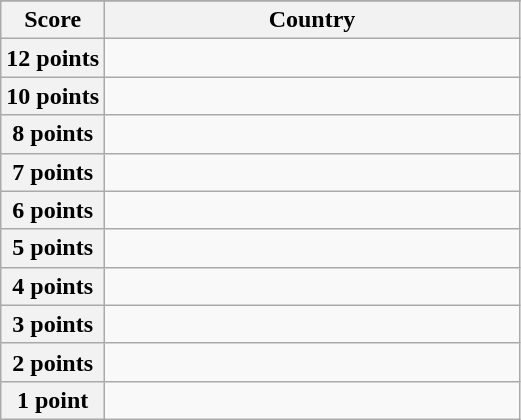<table class="wikitable">
<tr>
</tr>
<tr>
<th scope="col" width="20%">Score</th>
<th scope="col">Country</th>
</tr>
<tr>
<th scope="row">12 points</th>
<td></td>
</tr>
<tr>
<th scope="row">10 points</th>
<td></td>
</tr>
<tr>
<th scope="row">8 points</th>
<td></td>
</tr>
<tr>
<th scope="row">7 points</th>
<td></td>
</tr>
<tr>
<th scope="row">6 points</th>
<td></td>
</tr>
<tr>
<th scope="row">5 points</th>
<td></td>
</tr>
<tr>
<th scope="row">4 points</th>
<td></td>
</tr>
<tr>
<th scope="row">3 points</th>
<td></td>
</tr>
<tr>
<th scope="row">2 points</th>
<td></td>
</tr>
<tr>
<th scope="row">1 point</th>
<td></td>
</tr>
</table>
